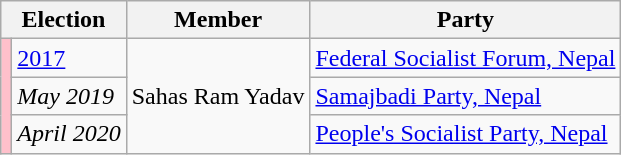<table class="wikitable">
<tr>
<th colspan="2">Election</th>
<th>Member</th>
<th>Party</th>
</tr>
<tr>
<td rowspan="3" style="background-color:pink"></td>
<td><a href='#'>2017</a></td>
<td rowspan="3">Sahas Ram Yadav</td>
<td><a href='#'>Federal Socialist Forum, Nepal</a></td>
</tr>
<tr>
<td><em>May 2019</em></td>
<td><a href='#'>Samajbadi Party, Nepal</a></td>
</tr>
<tr>
<td><em>April 2020</em></td>
<td><a href='#'>People's Socialist Party, Nepal</a></td>
</tr>
</table>
